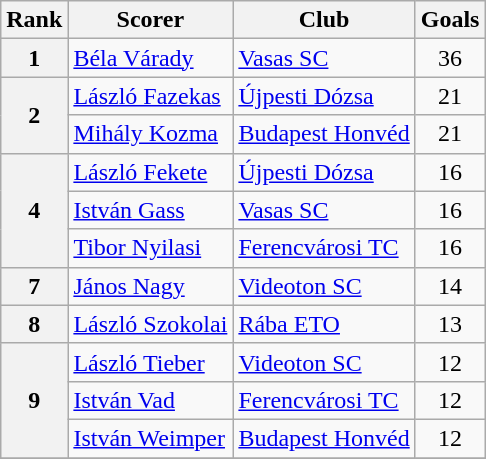<table class="wikitable" style="text-align:center">
<tr>
<th>Rank</th>
<th>Scorer</th>
<th>Club</th>
<th>Goals</th>
</tr>
<tr>
<th rowspan="1">1</th>
<td align=left> <a href='#'>Béla Várady</a></td>
<td align=left><a href='#'>Vasas SC</a></td>
<td>36</td>
</tr>
<tr>
<th rowspan="2">2</th>
<td align=left> <a href='#'>László Fazekas</a></td>
<td align=left><a href='#'>Újpesti Dózsa</a></td>
<td>21</td>
</tr>
<tr>
<td align=left> <a href='#'>Mihály Kozma</a></td>
<td align=left><a href='#'>Budapest Honvéd</a></td>
<td>21</td>
</tr>
<tr>
<th rowspan="3">4</th>
<td align=left> <a href='#'>László Fekete</a></td>
<td align=left><a href='#'>Újpesti Dózsa</a></td>
<td>16</td>
</tr>
<tr>
<td align=left> <a href='#'>István Gass</a></td>
<td align=left><a href='#'>Vasas SC</a></td>
<td>16</td>
</tr>
<tr>
<td align=left> <a href='#'>Tibor Nyilasi</a></td>
<td align=left><a href='#'>Ferencvárosi TC</a></td>
<td>16</td>
</tr>
<tr>
<th rowspan="1">7</th>
<td align=left> <a href='#'>János Nagy</a></td>
<td align=left><a href='#'>Videoton SC</a></td>
<td>14</td>
</tr>
<tr>
<th rowspan="1">8</th>
<td align=left> <a href='#'>László Szokolai</a></td>
<td align=left><a href='#'>Rába ETO</a></td>
<td>13</td>
</tr>
<tr>
<th rowspan="3">9</th>
<td align=left> <a href='#'>László Tieber</a></td>
<td align=left><a href='#'>Videoton SC</a></td>
<td>12</td>
</tr>
<tr>
<td align=left> <a href='#'>István Vad</a></td>
<td align=left><a href='#'>Ferencvárosi TC</a></td>
<td>12</td>
</tr>
<tr>
<td align=left> <a href='#'>István Weimper</a></td>
<td align=left><a href='#'>Budapest Honvéd</a></td>
<td>12</td>
</tr>
<tr>
</tr>
</table>
